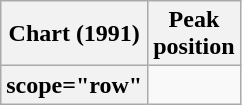<table class="wikitable plainrowheaders sortable">
<tr>
<th scope="col">Chart (1991)</th>
<th scope="col">Peak<br>position</th>
</tr>
<tr>
<th>scope="row" </th>
</tr>
</table>
